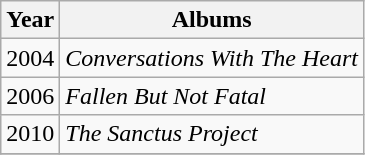<table class="wikitable">
<tr>
<th>Year</th>
<th>Albums</th>
</tr>
<tr>
<td>2004</td>
<td><em>Conversations With The Heart</em></td>
</tr>
<tr>
<td>2006</td>
<td><em>Fallen But Not Fatal</em></td>
</tr>
<tr>
<td>2010</td>
<td><em>The Sanctus Project</em></td>
</tr>
<tr>
</tr>
</table>
